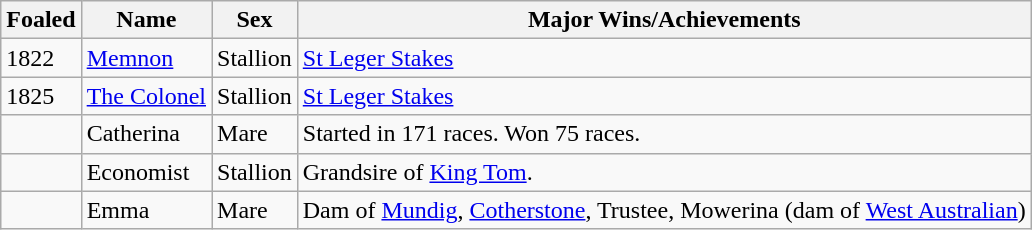<table class="wikitable">
<tr>
<th>Foaled</th>
<th>Name</th>
<th>Sex</th>
<th>Major Wins/Achievements</th>
</tr>
<tr>
<td>1822</td>
<td><a href='#'>Memnon</a></td>
<td>Stallion</td>
<td><a href='#'>St Leger Stakes</a></td>
</tr>
<tr>
<td>1825</td>
<td><a href='#'>The Colonel</a></td>
<td>Stallion</td>
<td><a href='#'>St Leger Stakes</a></td>
</tr>
<tr>
<td></td>
<td>Catherina</td>
<td>Mare</td>
<td>Started in 171 races. Won 75 races.</td>
</tr>
<tr>
<td></td>
<td>Economist</td>
<td>Stallion</td>
<td>Grandsire of <a href='#'>King Tom</a>.</td>
</tr>
<tr>
<td></td>
<td>Emma</td>
<td>Mare</td>
<td>Dam of <a href='#'>Mundig</a>, <a href='#'>Cotherstone</a>, Trustee, Mowerina (dam of <a href='#'>West Australian</a>)</td>
</tr>
</table>
